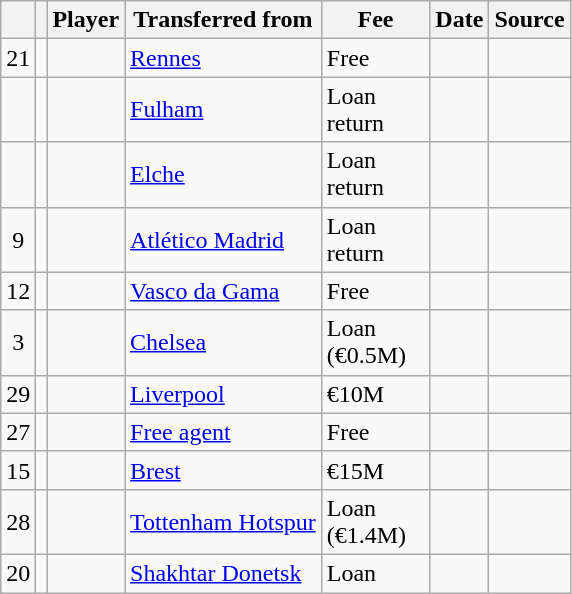<table class="wikitable plainrowheaders sortable">
<tr>
<th></th>
<th></th>
<th scope=col>Player</th>
<th>Transferred from</th>
<th !scope=col; style="width: 65px;">Fee</th>
<th scope=col>Date</th>
<th scope=col>Source</th>
</tr>
<tr>
<td align=center>21</td>
<td align=center></td>
<td></td>
<td> <a href='#'>Rennes</a></td>
<td>Free</td>
<td></td>
<td></td>
</tr>
<tr>
<td align=center></td>
<td align=center></td>
<td></td>
<td> <a href='#'>Fulham</a></td>
<td>Loan return</td>
<td></td>
<td></td>
</tr>
<tr>
<td align=center></td>
<td align=center></td>
<td></td>
<td> <a href='#'>Elche</a></td>
<td>Loan return</td>
<td></td>
<td></td>
</tr>
<tr>
<td align=center>9</td>
<td align=center></td>
<td></td>
<td> <a href='#'>Atlético Madrid</a></td>
<td>Loan return</td>
<td></td>
<td></td>
</tr>
<tr>
<td align=center>12</td>
<td align=center></td>
<td></td>
<td> <a href='#'>Vasco da Gama</a></td>
<td>Free</td>
<td></td>
<td></td>
</tr>
<tr>
<td align=center>3</td>
<td align=center></td>
<td></td>
<td> <a href='#'>Chelsea</a></td>
<td>Loan (€0.5M)</td>
<td></td>
<td></td>
</tr>
<tr>
<td align=center>29</td>
<td align=center></td>
<td></td>
<td> <a href='#'>Liverpool</a></td>
<td>€10M</td>
<td></td>
<td></td>
</tr>
<tr>
<td align=center>27</td>
<td align=center></td>
<td></td>
<td><a href='#'>Free agent</a></td>
<td>Free</td>
<td></td>
<td></td>
</tr>
<tr>
<td align=center>15</td>
<td align=center></td>
<td></td>
<td> <a href='#'>Brest</a></td>
<td>€15M</td>
<td></td>
<td></td>
</tr>
<tr>
<td align=center>28</td>
<td align=center></td>
<td></td>
<td> <a href='#'>Tottenham Hotspur</a></td>
<td>Loan (€1.4M)</td>
<td></td>
<td></td>
</tr>
<tr>
<td align=center>20</td>
<td align=center></td>
<td></td>
<td> <a href='#'>Shakhtar Donetsk</a></td>
<td>Loan</td>
<td></td>
<td></td>
</tr>
</table>
